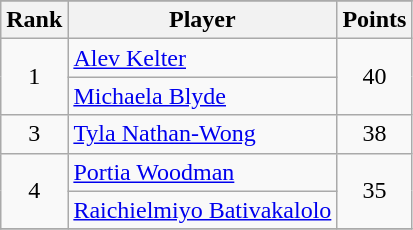<table class="wikitable sortable">
<tr>
</tr>
<tr>
<th>Rank</th>
<th>Player</th>
<th>Points</th>
</tr>
<tr>
<td align=center rowspan=2>1</td>
<td> <a href='#'>Alev Kelter</a></td>
<td align=center rowspan=2>40</td>
</tr>
<tr>
<td> <a href='#'>Michaela Blyde</a></td>
</tr>
<tr>
<td align=center>3</td>
<td> <a href='#'>Tyla Nathan-Wong</a></td>
<td align=center>38</td>
</tr>
<tr>
<td align=center rowspan=2>4</td>
<td> <a href='#'>Portia Woodman</a></td>
<td align=center rowspan=2>35</td>
</tr>
<tr>
<td> <a href='#'>Raichielmiyo Bativakalolo</a></td>
</tr>
<tr>
</tr>
</table>
